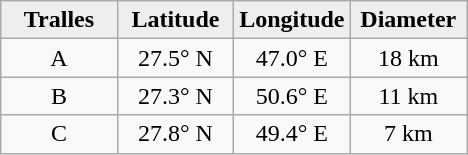<table class="wikitable">
<tr>
<th width="25%" style="background:#eeeeee;">Tralles</th>
<th width="25%" style="background:#eeeeee;">Latitude</th>
<th width="25%" style="background:#eeeeee;">Longitude</th>
<th width="25%" style="background:#eeeeee;">Diameter</th>
</tr>
<tr>
<td align="center">A</td>
<td align="center">27.5° N</td>
<td align="center">47.0° E</td>
<td align="center">18 km</td>
</tr>
<tr>
<td align="center">B</td>
<td align="center">27.3° N</td>
<td align="center">50.6° E</td>
<td align="center">11 km</td>
</tr>
<tr>
<td align="center">C</td>
<td align="center">27.8° N</td>
<td align="center">49.4° E</td>
<td align="center">7 km</td>
</tr>
</table>
